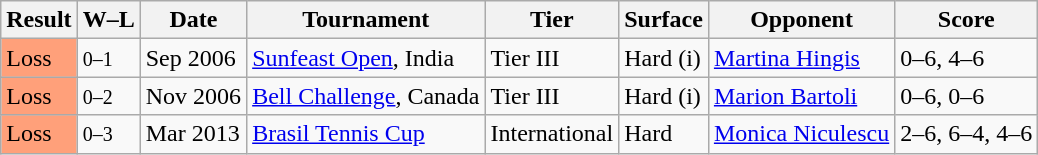<table class="sortable wikitable">
<tr>
<th>Result</th>
<th class="unsortable">W–L</th>
<th>Date</th>
<th>Tournament</th>
<th>Tier</th>
<th>Surface</th>
<th>Opponent</th>
<th class="unsortable">Score</th>
</tr>
<tr>
<td style="background:#ffa07a;">Loss</td>
<td><small>0–1</small></td>
<td>Sep 2006</td>
<td><a href='#'>Sunfeast Open</a>, India</td>
<td>Tier III</td>
<td>Hard (i)</td>
<td> <a href='#'>Martina Hingis</a></td>
<td>0–6, 4–6</td>
</tr>
<tr>
<td style="background:#ffa07a;">Loss</td>
<td><small>0–2</small></td>
<td>Nov 2006</td>
<td><a href='#'>Bell Challenge</a>, Canada</td>
<td>Tier III</td>
<td>Hard (i)</td>
<td> <a href='#'>Marion Bartoli</a></td>
<td>0–6, 0–6</td>
</tr>
<tr>
<td style="background:#ffa07a;">Loss</td>
<td><small>0–3</small></td>
<td>Mar 2013</td>
<td><a href='#'>Brasil Tennis Cup</a></td>
<td>International</td>
<td>Hard</td>
<td> <a href='#'>Monica Niculescu</a></td>
<td>2–6, 6–4, 4–6</td>
</tr>
</table>
